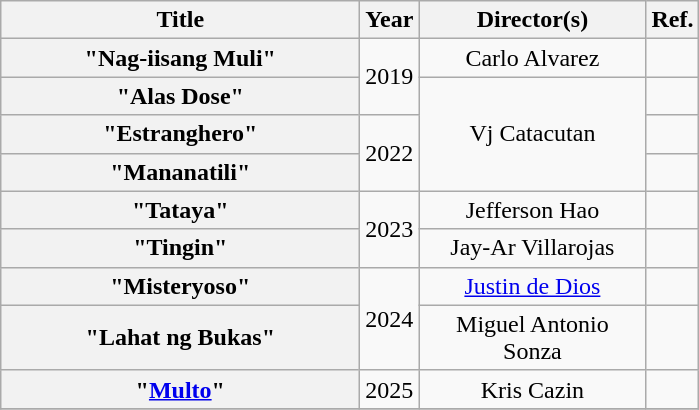<table class="wikitable plainrowheaders" style="text-align:center;">
<tr>
<th scope="col" style="width:14.5em;">Title</th>
<th scope="col" style="width:1em;">Year</th>
<th scope="col" style="width:9em;">Director(s)</th>
<th scope="col" style="width:1em;">Ref.</th>
</tr>
<tr>
<th scope="row">"Nag-iisang Muli"</th>
<td rowspan="2">2019</td>
<td>Carlo Alvarez</td>
<td></td>
</tr>
<tr>
<th scope="row">"Alas Dose"</th>
<td rowspan="3">Vj Catacutan</td>
<td></td>
</tr>
<tr>
<th scope="row">"Estranghero"</th>
<td rowspan="2">2022</td>
<td></td>
</tr>
<tr>
<th scope="row">"Mananatili"</th>
<td></td>
</tr>
<tr>
<th scope="row">"Tataya"</th>
<td rowspan="2">2023</td>
<td>Jefferson Hao</td>
<td></td>
</tr>
<tr>
<th scope="row">"Tingin"</th>
<td>Jay-Ar Villarojas</td>
<td></td>
</tr>
<tr>
<th scope="row">"Misteryoso"</th>
<td rowspan="2">2024</td>
<td><a href='#'>Justin de Dios</a></td>
<td></td>
</tr>
<tr>
<th scope="row">"Lahat ng Bukas"</th>
<td>Miguel Antonio Sonza</td>
<td></td>
</tr>
<tr>
<th scope="row">"<a href='#'>Multo</a>"</th>
<td>2025</td>
<td>Kris Cazin</td>
<td></td>
</tr>
<tr>
</tr>
</table>
